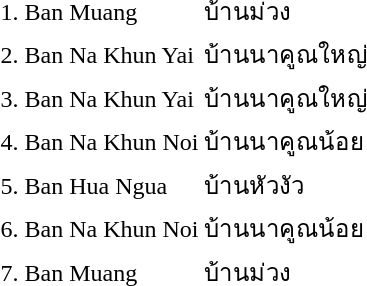<table>
<tr>
<td>1.</td>
<td>Ban Muang</td>
<td>บ้านม่วง</td>
<td></td>
</tr>
<tr>
<td>2.</td>
<td>Ban Na Khun Yai</td>
<td>บ้านนาคูณใหญ่</td>
<td></td>
</tr>
<tr>
<td>3.</td>
<td>Ban Na Khun Yai</td>
<td>บ้านนาคูณใหญ่</td>
<td></td>
</tr>
<tr>
<td>4.</td>
<td>Ban Na Khun Noi</td>
<td>บ้านนาคูณน้อย</td>
<td></td>
</tr>
<tr>
<td>5.</td>
<td>Ban Hua Ngua</td>
<td>บ้านหัวงัว</td>
<td></td>
</tr>
<tr>
<td>6.</td>
<td>Ban Na Khun Noi</td>
<td>บ้านนาคูณน้อย</td>
<td></td>
</tr>
<tr>
<td>7.</td>
<td>Ban Muang</td>
<td>บ้านม่วง</td>
<td></td>
</tr>
</table>
